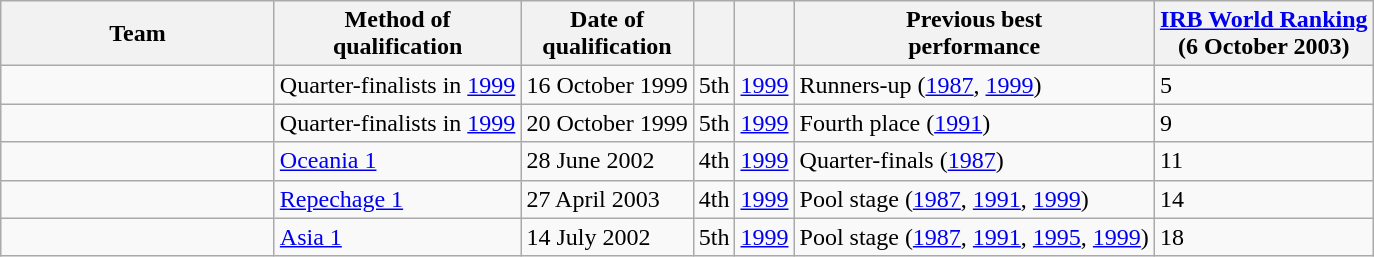<table class="wikitable sortable">
<tr>
<th width=175px>Team</th>
<th>Method of<br>qualification</th>
<th>Date of<br>qualification</th>
<th data-sort-type="number"></th>
<th></th>
<th>Previous best<br>performance</th>
<th><a href='#'>IRB World Ranking</a><br>(6 October 2003)</th>
</tr>
<tr>
<td style=white-space:nowrap></td>
<td>Quarter-finalists in <a href='#'>1999</a></td>
<td>16 October 1999</td>
<td align=center>5th</td>
<td align=center><a href='#'>1999</a></td>
<td>Runners-up (<a href='#'>1987</a>, <a href='#'>1999</a>)</td>
<td>5</td>
</tr>
<tr>
<td style=white-space:nowrap></td>
<td>Quarter-finalists in <a href='#'>1999</a></td>
<td>20 October 1999</td>
<td align=center>5th</td>
<td align=center><a href='#'>1999</a></td>
<td>Fourth place (<a href='#'>1991</a>)</td>
<td>9</td>
</tr>
<tr>
<td style=white-space:nowrap></td>
<td><a href='#'>Oceania 1</a></td>
<td>28 June 2002</td>
<td align=center>4th</td>
<td align=center><a href='#'>1999</a></td>
<td>Quarter-finals (<a href='#'>1987</a>)</td>
<td>11</td>
</tr>
<tr>
<td style=white-space:nowrap></td>
<td><a href='#'>Repechage 1</a></td>
<td>27 April 2003</td>
<td align=center>4th</td>
<td align=center><a href='#'>1999</a></td>
<td>Pool stage (<a href='#'>1987</a>, <a href='#'>1991</a>, <a href='#'>1999</a>)</td>
<td>14</td>
</tr>
<tr>
<td style=white-space:nowrap></td>
<td><a href='#'>Asia 1</a></td>
<td>14 July 2002</td>
<td align=center>5th</td>
<td align=center><a href='#'>1999</a></td>
<td>Pool stage (<a href='#'>1987</a>, <a href='#'>1991</a>, <a href='#'>1995</a>, <a href='#'>1999</a>)</td>
<td>18</td>
</tr>
</table>
